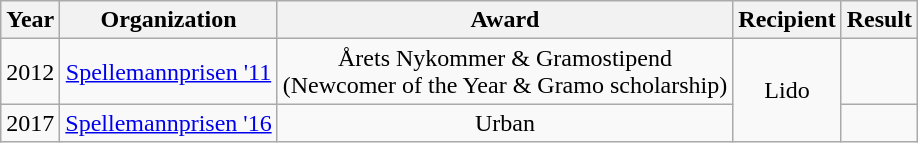<table class="wikitable plainrowheaders" style="text-align:center;">
<tr>
<th>Year</th>
<th>Organization</th>
<th>Award</th>
<th>Recipient</th>
<th>Result</th>
</tr>
<tr>
<td>2012</td>
<td><a href='#'>Spellemannprisen '11</a></td>
<td>Årets Nykommer & Gramostipend <br>(Newcomer of the Year & Gramo scholarship)</td>
<td rowspan="2">Lido</td>
<td></td>
</tr>
<tr>
<td>2017</td>
<td><a href='#'>Spellemannprisen '16</a></td>
<td>Urban</td>
<td></td>
</tr>
</table>
